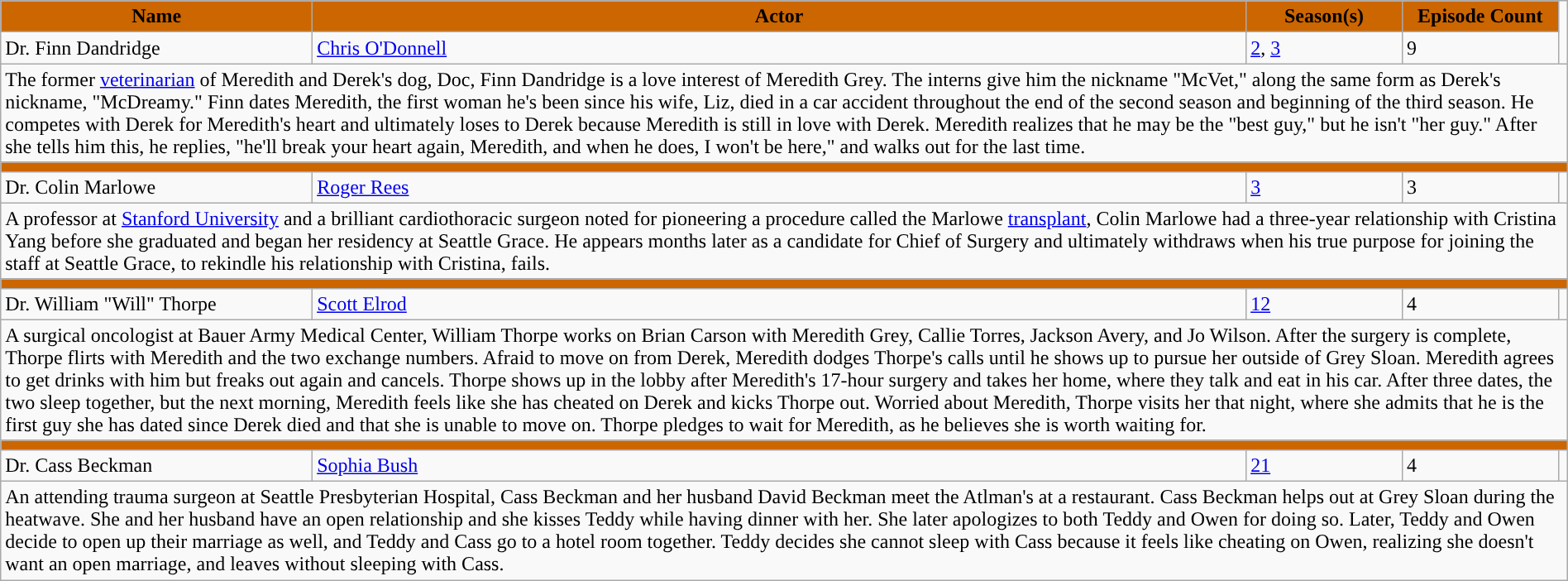<table class="wikitable" style="width:100%; margin-right:auto;">
<tr>
<th style="background-color:#CC6600; width:20%">Name</th>
<th style="background-color:#CC6600; width:60%">Actor</th>
<th style="background-color:#CC6600; width:10%">Season(s)</th>
<th style="background-color:#CC6600; width:10%">Episode Count</th>
</tr>
<tr>
<td>Dr. Finn Dandridge</td>
<td><a href='#'>Chris O'Donnell</a></td>
<td><a href='#'>2</a>, <a href='#'>3</a></td>
<td>9</td>
</tr>
<tr>
<td colspan="5">The former <a href='#'>veterinarian</a> of Meredith and Derek's dog, Doc, Finn Dandridge is a love interest of Meredith Grey. The interns give him the nickname "McVet," along the same form as Derek's nickname, "McDreamy." Finn dates Meredith, the first woman he's been since his wife, Liz, died in a car accident throughout the end of the second season and beginning of the third season. He competes with Derek for Meredith's heart and ultimately loses to Derek because Meredith is still in love with Derek. Meredith realizes that he may be the "best guy," but he isn't "her guy." After she tells him this, he replies, "he'll break your heart again, Meredith, and when he does, I won't be here," and walks out for the last time.</td>
</tr>
<tr>
<td colspan="5" bgcolor="#CC6600"></td>
</tr>
<tr>
<td>Dr. Colin Marlowe</td>
<td><a href='#'>Roger Rees</a></td>
<td><a href='#'>3</a></td>
<td>3</td>
</tr>
<tr>
<td colspan="5">A professor at <a href='#'>Stanford University</a> and a brilliant cardiothoracic surgeon noted for pioneering a procedure called the Marlowe <a href='#'>transplant</a>, Colin Marlowe had a three-year relationship with Cristina Yang before she graduated and began her residency at Seattle Grace. He appears months later as a candidate for Chief of Surgery and ultimately withdraws when his true purpose for joining the staff at Seattle Grace, to rekindle his relationship with Cristina, fails.</td>
</tr>
<tr>
<td colspan="5" bgcolor="#CC6600"></td>
</tr>
<tr>
<td>Dr. William "Will" Thorpe</td>
<td><a href='#'>Scott Elrod</a></td>
<td><a href='#'>12</a></td>
<td>4</td>
</tr>
<tr>
<td colspan="5">A surgical oncologist at Bauer Army Medical Center, William Thorpe works on Brian Carson with Meredith Grey, Callie Torres, Jackson Avery, and Jo Wilson. After the surgery is complete, Thorpe flirts with Meredith and the two exchange numbers. Afraid to move on from Derek, Meredith dodges Thorpe's calls until he shows up to pursue her outside of Grey Sloan. Meredith agrees to get drinks with him but freaks out again and cancels. Thorpe shows up in the lobby after Meredith's 17-hour surgery and takes her home, where they talk and eat in his car. After three dates, the two sleep together, but the next morning, Meredith feels like she has cheated on Derek and kicks Thorpe out. Worried about Meredith, Thorpe visits her that night, where she admits that he is the first guy she has dated since Derek died and that she is unable to move on. Thorpe pledges to wait for Meredith, as he believes she is worth waiting for.</td>
</tr>
<tr>
<td colspan="5" bgcolor="#CC6600"></td>
</tr>
<tr>
<td>Dr. Cass Beckman</td>
<td><a href='#'>Sophia Bush</a></td>
<td><a href='#'>21</a></td>
<td>4</td>
<td></td>
</tr>
<tr>
<td colspan="5">An attending trauma surgeon at Seattle Presbyterian Hospital, Cass Beckman and her husband David Beckman meet the Atlman's at a restaurant. Cass Beckman helps out at Grey Sloan during the heatwave. She and her husband have an open relationship and she kisses Teddy while having dinner with her. She later apologizes to both Teddy and Owen for doing so. Later, Teddy and Owen decide to open up their marriage as well, and Teddy and Cass go to a hotel room together. Teddy decides she cannot sleep with Cass because it feels like cheating on Owen, realizing she doesn't want an open marriage, and leaves without sleeping with Cass.</td>
</tr>
</table>
